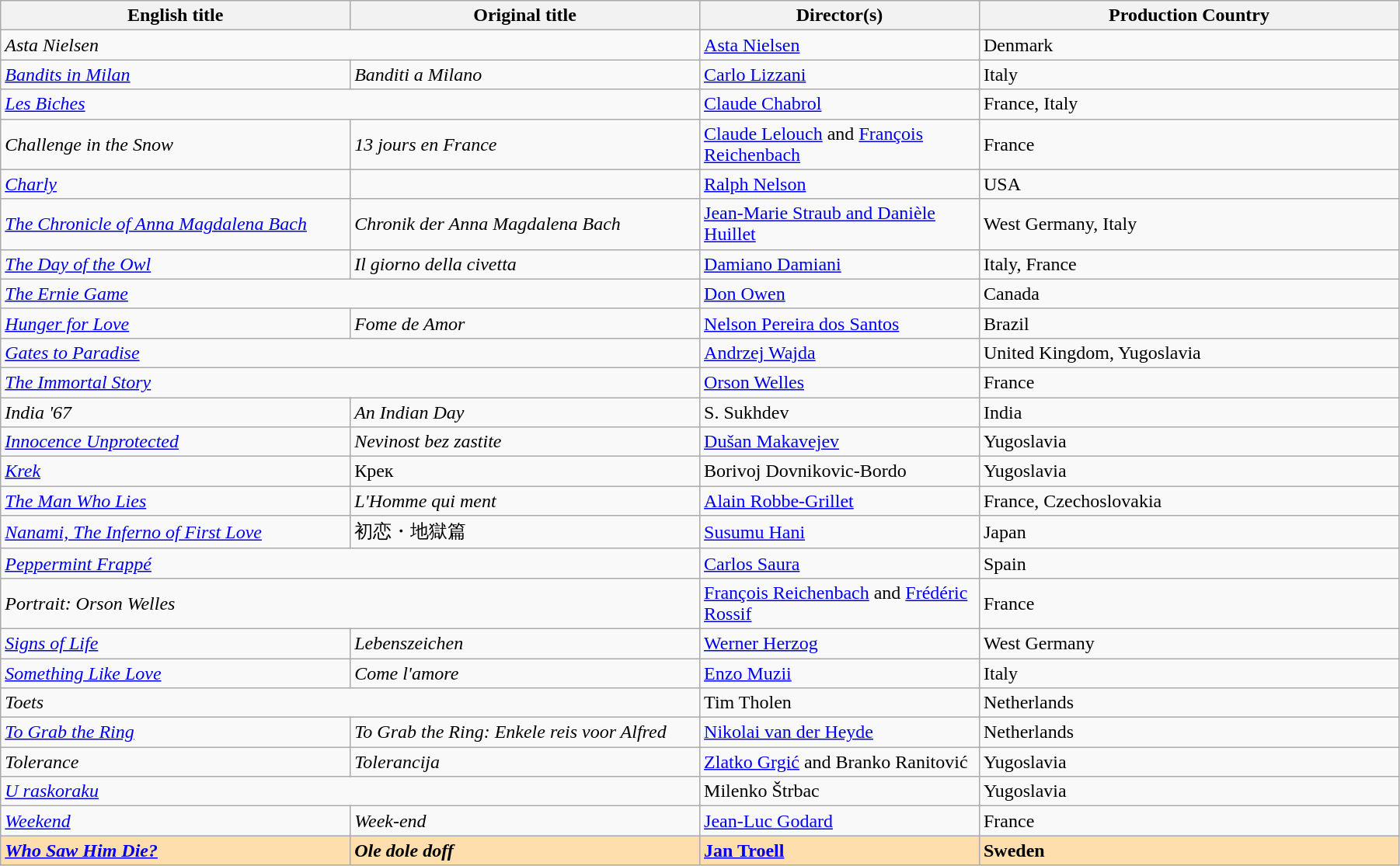<table class="wikitable" width="95%" cellpadding="5">
<tr>
<th width="25%">English title</th>
<th width="25%">Original title</th>
<th width="20%">Director(s)</th>
<th width="30%">Production Country</th>
</tr>
<tr>
<td colspan="2"><em>Asta Nielsen</em></td>
<td><a href='#'>Asta Nielsen</a></td>
<td>Denmark</td>
</tr>
<tr>
<td><em><a href='#'>Bandits in Milan</a></em></td>
<td><em>Banditi a Milano</em></td>
<td><a href='#'>Carlo Lizzani</a></td>
<td>Italy</td>
</tr>
<tr>
<td colspan="2"><em><a href='#'>Les Biches</a></em></td>
<td><a href='#'>Claude Chabrol</a></td>
<td>France, Italy</td>
</tr>
<tr>
<td><em>Challenge in the Snow</em></td>
<td><em>13 jours en France</em></td>
<td><a href='#'>Claude Lelouch</a> and <a href='#'>François Reichenbach</a></td>
<td>France</td>
</tr>
<tr>
<td><em><a href='#'>Charly</a></em></td>
<td></td>
<td><a href='#'>Ralph Nelson</a></td>
<td>USA</td>
</tr>
<tr>
<td><em><a href='#'>The Chronicle of Anna Magdalena Bach</a></em></td>
<td><em>Chronik der Anna Magdalena Bach</em></td>
<td><a href='#'>Jean-Marie Straub and Danièle Huillet</a></td>
<td>West Germany, Italy</td>
</tr>
<tr>
<td><em><a href='#'>The Day of the Owl</a></em></td>
<td><em>Il giorno della civetta</em></td>
<td><a href='#'>Damiano Damiani</a></td>
<td>Italy, France</td>
</tr>
<tr>
<td colspan="2"><em><a href='#'>The Ernie Game</a></em></td>
<td><a href='#'>Don Owen</a></td>
<td>Canada</td>
</tr>
<tr>
<td><em><a href='#'>Hunger for Love</a></em></td>
<td><em>Fome de Amor</em></td>
<td><a href='#'>Nelson Pereira dos Santos</a></td>
<td>Brazil</td>
</tr>
<tr>
<td colspan="2"><em><a href='#'>Gates to Paradise</a></em></td>
<td><a href='#'>Andrzej Wajda</a></td>
<td>United Kingdom, Yugoslavia</td>
</tr>
<tr>
<td colspan="2"><em><a href='#'>The Immortal Story</a></em></td>
<td><a href='#'>Orson Welles</a></td>
<td>France</td>
</tr>
<tr>
<td><em>India '67</em></td>
<td><em>An Indian Day</em></td>
<td>S. Sukhdev</td>
<td>India</td>
</tr>
<tr>
<td><em><a href='#'>Innocence Unprotected</a></em></td>
<td><em>Nevinost bez zastite</em></td>
<td><a href='#'>Dušan Makavejev</a></td>
<td>Yugoslavia</td>
</tr>
<tr>
<td><em><a href='#'>Krek</a></em></td>
<td>Крек</td>
<td>Borivoj Dovnikovic-Bordo</td>
<td>Yugoslavia</td>
</tr>
<tr>
<td><em><a href='#'>The Man Who Lies</a></em></td>
<td><em>L'Homme qui ment</em></td>
<td><a href='#'>Alain Robbe-Grillet</a></td>
<td>France, Czechoslovakia</td>
</tr>
<tr>
<td><em><a href='#'>Nanami, The Inferno of First Love</a></em></td>
<td>初恋・地獄篇</td>
<td><a href='#'>Susumu Hani</a></td>
<td>Japan</td>
</tr>
<tr>
<td colspan="2"><em><a href='#'>Peppermint Frappé</a></em></td>
<td><a href='#'>Carlos Saura</a></td>
<td>Spain</td>
</tr>
<tr>
<td colspan="2"><em>Portrait: Orson Welles</em></td>
<td><a href='#'>François Reichenbach</a> and <a href='#'>Frédéric Rossif</a></td>
<td>France</td>
</tr>
<tr>
<td><em><a href='#'>Signs of Life</a></em></td>
<td><em>Lebenszeichen</em></td>
<td><a href='#'>Werner Herzog</a></td>
<td>West Germany</td>
</tr>
<tr>
<td><em><a href='#'>Something Like Love</a></em></td>
<td><em>Come l'amore</em></td>
<td><a href='#'>Enzo Muzii</a></td>
<td>Italy</td>
</tr>
<tr>
<td colspan="2"><em>Toets</em></td>
<td>Tim Tholen</td>
<td>Netherlands</td>
</tr>
<tr>
<td><em><a href='#'>To Grab the Ring</a></em></td>
<td><em>To Grab the Ring: Enkele reis voor Alfred</em></td>
<td><a href='#'>Nikolai van der Heyde</a></td>
<td>Netherlands</td>
</tr>
<tr>
<td><em>Tolerance</em></td>
<td><em>Tolerancija</em></td>
<td><a href='#'>Zlatko Grgić</a> and Branko Ranitović</td>
<td>Yugoslavia</td>
</tr>
<tr>
<td colspan="2"><em><a href='#'>U raskoraku</a></em></td>
<td>Milenko Štrbac</td>
<td>Yugoslavia</td>
</tr>
<tr>
<td><a href='#'><em>Weekend</em></a></td>
<td><em> Week-end</em></td>
<td><a href='#'>Jean-Luc Godard</a></td>
<td>France</td>
</tr>
<tr style="background:#FFDEAD;">
<td><strong><em><a href='#'>Who Saw Him Die?</a></em></strong></td>
<td><strong><em>Ole dole doff</em></strong></td>
<td><strong><a href='#'>Jan Troell</a></strong></td>
<td><strong>Sweden</strong></td>
</tr>
</table>
